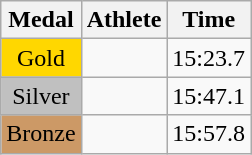<table class="wikitable">
<tr>
<th>Medal</th>
<th>Athlete</th>
<th>Time</th>
</tr>
<tr>
<td style="text-align:center;background-color:gold;">Gold</td>
<td></td>
<td>15:23.7</td>
</tr>
<tr>
<td style="text-align:center;background-color:silver;">Silver</td>
<td></td>
<td>15:47.1</td>
</tr>
<tr>
<td style="text-align:center;background-color:#CC9966;">Bronze</td>
<td></td>
<td>15:57.8</td>
</tr>
</table>
